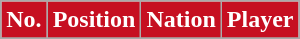<table class="wikitable sortable">
<tr>
<th style="background:#C60F21; color:white;" scope="col">No.</th>
<th style="background:#C60F21; color:white;" scope="col">Position</th>
<th style="background:#C60F21; color:white;" scope="col">Nation</th>
<th style="background:#C60F21; color:white;" scope="col">Player</th>
</tr>
<tr>
</tr>
</table>
